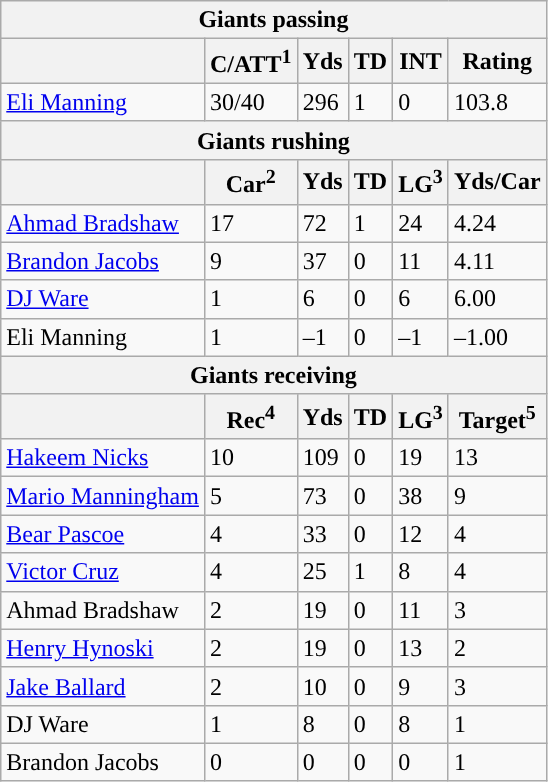<table class="wikitable">
<tr>
<th colspan="6">Giants passing</th>
</tr>
<tr>
<th></th>
<th>C/ATT<sup>1</sup></th>
<th>Yds</th>
<th>TD</th>
<th>INT</th>
<th>Rating</th>
</tr>
<tr>
<td><a href='#'>Eli Manning</a></td>
<td>30/40</td>
<td>296</td>
<td>1</td>
<td>0</td>
<td>103.8</td>
</tr>
<tr>
<th colspan="6">Giants rushing</th>
</tr>
<tr>
<th></th>
<th>Car<sup>2</sup></th>
<th>Yds</th>
<th>TD</th>
<th>LG<sup>3</sup></th>
<th>Yds/Car</th>
</tr>
<tr>
<td><a href='#'>Ahmad Bradshaw</a></td>
<td>17</td>
<td>72</td>
<td>1</td>
<td>24</td>
<td>4.24</td>
</tr>
<tr>
<td><a href='#'>Brandon Jacobs</a></td>
<td>9</td>
<td>37</td>
<td>0</td>
<td>11</td>
<td>4.11</td>
</tr>
<tr>
<td><a href='#'>DJ Ware</a></td>
<td>1</td>
<td>6</td>
<td>0</td>
<td>6</td>
<td>6.00</td>
</tr>
<tr>
<td>Eli Manning</td>
<td>1</td>
<td>–1</td>
<td>0</td>
<td>–1</td>
<td>–1.00</td>
</tr>
<tr>
<th colspan="6">Giants receiving</th>
</tr>
<tr>
<th></th>
<th>Rec<sup>4</sup></th>
<th>Yds</th>
<th>TD</th>
<th>LG<sup>3</sup></th>
<th>Target<sup>5</sup></th>
</tr>
<tr>
<td><a href='#'>Hakeem Nicks</a></td>
<td>10</td>
<td>109</td>
<td>0</td>
<td>19</td>
<td>13</td>
</tr>
<tr>
<td><a href='#'>Mario Manningham</a></td>
<td>5</td>
<td>73</td>
<td>0</td>
<td>38</td>
<td>9</td>
</tr>
<tr>
<td><a href='#'>Bear Pascoe</a></td>
<td>4</td>
<td>33</td>
<td>0</td>
<td>12</td>
<td>4</td>
</tr>
<tr>
<td><a href='#'>Victor Cruz</a></td>
<td>4</td>
<td>25</td>
<td>1</td>
<td>8</td>
<td>4</td>
</tr>
<tr>
<td>Ahmad Bradshaw</td>
<td>2</td>
<td>19</td>
<td>0</td>
<td>11</td>
<td>3</td>
</tr>
<tr>
<td><a href='#'>Henry Hynoski</a></td>
<td>2</td>
<td>19</td>
<td>0</td>
<td>13</td>
<td>2</td>
</tr>
<tr>
<td><a href='#'>Jake Ballard</a></td>
<td>2</td>
<td>10</td>
<td>0</td>
<td>9</td>
<td>3</td>
</tr>
<tr>
<td>DJ Ware</td>
<td>1</td>
<td>8</td>
<td>0</td>
<td>8</td>
<td>1</td>
</tr>
<tr>
<td>Brandon Jacobs</td>
<td>0</td>
<td>0</td>
<td>0</td>
<td>0</td>
<td>1</td>
</tr>
</table>
